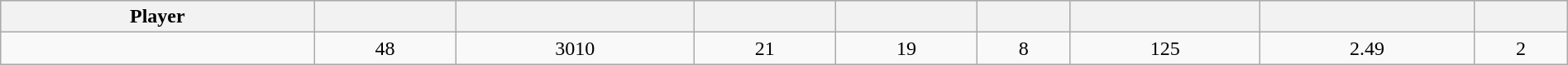<table class="wikitable sortable" style="width:100%;">
<tr style="text-align:center; background:#ddd;">
<th>Player</th>
<th></th>
<th></th>
<th></th>
<th></th>
<th></th>
<th></th>
<th></th>
<th></th>
</tr>
<tr align=center>
<td></td>
<td>48</td>
<td>3010</td>
<td>21</td>
<td>19</td>
<td>8</td>
<td>125</td>
<td>2.49</td>
<td>2</td>
</tr>
</table>
